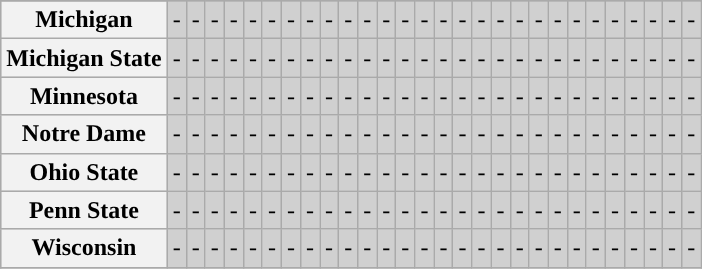<table class="wikitable sortable" style="text-align: center;">
<tr>
</tr>
<tr bgcolor=d0d0d0>
<th><strong>Michigan</strong></th>
<td>-</td>
<td>-</td>
<td>-</td>
<td>-</td>
<td>-</td>
<td>-</td>
<td>-</td>
<td>-</td>
<td>-</td>
<td>-</td>
<td>-</td>
<td>-</td>
<td>-</td>
<td>-</td>
<td>-</td>
<td>-</td>
<td>-</td>
<td>-</td>
<td>-</td>
<td>-</td>
<td>-</td>
<td>-</td>
<td>-</td>
<td>-</td>
<td>-</td>
<td>-</td>
<td>-</td>
<td>-</td>
</tr>
<tr bgcolor=d0d0d0>
<th><strong>Michigan State</strong></th>
<td>-</td>
<td>-</td>
<td>-</td>
<td>-</td>
<td>-</td>
<td>-</td>
<td>-</td>
<td>-</td>
<td>-</td>
<td>-</td>
<td>-</td>
<td>-</td>
<td>-</td>
<td>-</td>
<td>-</td>
<td>-</td>
<td>-</td>
<td>-</td>
<td>-</td>
<td>-</td>
<td>-</td>
<td>-</td>
<td>-</td>
<td>-</td>
<td>-</td>
<td>-</td>
<td>-</td>
<td>-</td>
</tr>
<tr bgcolor=d0d0d0>
<th><strong>Minnesota</strong></th>
<td>-</td>
<td>-</td>
<td>-</td>
<td>-</td>
<td>-</td>
<td>-</td>
<td>-</td>
<td>-</td>
<td>-</td>
<td>-</td>
<td>-</td>
<td>-</td>
<td>-</td>
<td>-</td>
<td>-</td>
<td>-</td>
<td>-</td>
<td>-</td>
<td>-</td>
<td>-</td>
<td>-</td>
<td>-</td>
<td>-</td>
<td>-</td>
<td>-</td>
<td>-</td>
<td>-</td>
<td>-</td>
</tr>
<tr bgcolor=d0d0d0>
<th><strong>Notre Dame</strong></th>
<td>-</td>
<td>-</td>
<td>-</td>
<td>-</td>
<td>-</td>
<td>-</td>
<td>-</td>
<td>-</td>
<td>-</td>
<td>-</td>
<td>-</td>
<td>-</td>
<td>-</td>
<td>-</td>
<td>-</td>
<td>-</td>
<td>-</td>
<td>-</td>
<td>-</td>
<td>-</td>
<td>-</td>
<td>-</td>
<td>-</td>
<td>-</td>
<td>-</td>
<td>-</td>
<td>-</td>
<td>-</td>
</tr>
<tr bgcolor=d0d0d0>
<th><strong>Ohio State</strong></th>
<td>-</td>
<td>-</td>
<td>-</td>
<td>-</td>
<td>-</td>
<td>-</td>
<td>-</td>
<td>-</td>
<td>-</td>
<td>-</td>
<td>-</td>
<td>-</td>
<td>-</td>
<td>-</td>
<td>-</td>
<td>-</td>
<td>-</td>
<td>-</td>
<td>-</td>
<td>-</td>
<td>-</td>
<td>-</td>
<td>-</td>
<td>-</td>
<td>-</td>
<td>-</td>
<td>-</td>
<td>-</td>
</tr>
<tr bgcolor=d0d0d0>
<th><strong>Penn State</strong></th>
<td>-</td>
<td>-</td>
<td>-</td>
<td>-</td>
<td>-</td>
<td>-</td>
<td>-</td>
<td>-</td>
<td>-</td>
<td>-</td>
<td>-</td>
<td>-</td>
<td>-</td>
<td>-</td>
<td>-</td>
<td>-</td>
<td>-</td>
<td>-</td>
<td>-</td>
<td>-</td>
<td>-</td>
<td>-</td>
<td>-</td>
<td>-</td>
<td>-</td>
<td>-</td>
<td>-</td>
<td>-</td>
</tr>
<tr bgcolor=d0d0d0>
<th><strong>Wisconsin</strong></th>
<td>-</td>
<td>-</td>
<td>-</td>
<td>-</td>
<td>-</td>
<td>-</td>
<td>-</td>
<td>-</td>
<td>-</td>
<td>-</td>
<td>-</td>
<td>-</td>
<td>-</td>
<td>-</td>
<td>-</td>
<td>-</td>
<td>-</td>
<td>-</td>
<td>-</td>
<td>-</td>
<td>-</td>
<td>-</td>
<td>-</td>
<td>-</td>
<td>-</td>
<td>-</td>
<td>-</td>
<td>-</td>
</tr>
<tr>
</tr>
</table>
